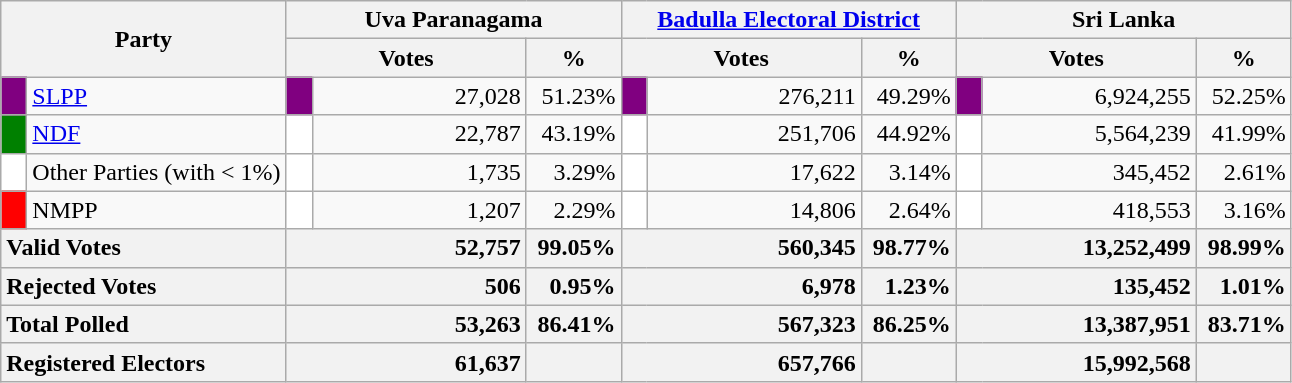<table class="wikitable">
<tr>
<th colspan="2" width="144px"rowspan="2">Party</th>
<th colspan="3" width="216px">Uva Paranagama</th>
<th colspan="3" width="216px"><a href='#'>Badulla Electoral District</a></th>
<th colspan="3" width="216px">Sri Lanka</th>
</tr>
<tr>
<th colspan="2" width="144px">Votes</th>
<th>%</th>
<th colspan="2" width="144px">Votes</th>
<th>%</th>
<th colspan="2" width="144px">Votes</th>
<th>%</th>
</tr>
<tr>
<td style="background-color:purple;" width="10px"></td>
<td style="text-align:left;"><a href='#'>SLPP</a></td>
<td style="background-color:purple;" width="10px"></td>
<td style="text-align:right;">27,028</td>
<td style="text-align:right;">51.23%</td>
<td style="background-color:purple;" width="10px"></td>
<td style="text-align:right;">276,211</td>
<td style="text-align:right;">49.29%</td>
<td style="background-color:purple;" width="10px"></td>
<td style="text-align:right;">6,924,255</td>
<td style="text-align:right;">52.25%</td>
</tr>
<tr>
<td style="background-color:green;" width="10px"></td>
<td style="text-align:left;"><a href='#'>NDF</a></td>
<td style="background-color:white;" width="10px"></td>
<td style="text-align:right;">22,787</td>
<td style="text-align:right;">43.19%</td>
<td style="background-color:white;" width="10px"></td>
<td style="text-align:right;">251,706</td>
<td style="text-align:right;">44.92%</td>
<td style="background-color:white;" width="10px"></td>
<td style="text-align:right;">5,564,239</td>
<td style="text-align:right;">41.99%</td>
</tr>
<tr>
<td style="background-color:white;" width="10px"></td>
<td style="text-align:left;">Other Parties (with < 1%)</td>
<td style="background-color:white;" width="10px"></td>
<td style="text-align:right;">1,735</td>
<td style="text-align:right;">3.29%</td>
<td style="background-color:white;" width="10px"></td>
<td style="text-align:right;">17,622</td>
<td style="text-align:right;">3.14%</td>
<td style="background-color:white;" width="10px"></td>
<td style="text-align:right;">345,452</td>
<td style="text-align:right;">2.61%</td>
</tr>
<tr>
<td style="background-color:red;" width="10px"></td>
<td style="text-align:left;">NMPP</td>
<td style="background-color:white;" width="10px"></td>
<td style="text-align:right;">1,207</td>
<td style="text-align:right;">2.29%</td>
<td style="background-color:white;" width="10px"></td>
<td style="text-align:right;">14,806</td>
<td style="text-align:right;">2.64%</td>
<td style="background-color:white;" width="10px"></td>
<td style="text-align:right;">418,553</td>
<td style="text-align:right;">3.16%</td>
</tr>
<tr>
<th colspan="2" width="144px"style="text-align:left;">Valid Votes</th>
<th style="text-align:right;"colspan="2" width="144px">52,757</th>
<th style="text-align:right;">99.05%</th>
<th style="text-align:right;"colspan="2" width="144px">560,345</th>
<th style="text-align:right;">98.77%</th>
<th style="text-align:right;"colspan="2" width="144px">13,252,499</th>
<th style="text-align:right;">98.99%</th>
</tr>
<tr>
<th colspan="2" width="144px"style="text-align:left;">Rejected Votes</th>
<th style="text-align:right;"colspan="2" width="144px">506</th>
<th style="text-align:right;">0.95%</th>
<th style="text-align:right;"colspan="2" width="144px">6,978</th>
<th style="text-align:right;">1.23%</th>
<th style="text-align:right;"colspan="2" width="144px">135,452</th>
<th style="text-align:right;">1.01%</th>
</tr>
<tr>
<th colspan="2" width="144px"style="text-align:left;">Total Polled</th>
<th style="text-align:right;"colspan="2" width="144px">53,263</th>
<th style="text-align:right;">86.41%</th>
<th style="text-align:right;"colspan="2" width="144px">567,323</th>
<th style="text-align:right;">86.25%</th>
<th style="text-align:right;"colspan="2" width="144px">13,387,951</th>
<th style="text-align:right;">83.71%</th>
</tr>
<tr>
<th colspan="2" width="144px"style="text-align:left;">Registered Electors</th>
<th style="text-align:right;"colspan="2" width="144px">61,637</th>
<th></th>
<th style="text-align:right;"colspan="2" width="144px">657,766</th>
<th></th>
<th style="text-align:right;"colspan="2" width="144px">15,992,568</th>
<th></th>
</tr>
</table>
